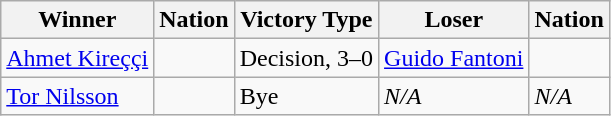<table class="wikitable sortable" style="text-align:left;">
<tr>
<th>Winner</th>
<th>Nation</th>
<th>Victory Type</th>
<th>Loser</th>
<th>Nation</th>
</tr>
<tr>
<td><a href='#'>Ahmet Kireççi</a></td>
<td></td>
<td>Decision, 3–0</td>
<td><a href='#'>Guido Fantoni</a></td>
<td></td>
</tr>
<tr>
<td><a href='#'>Tor Nilsson</a></td>
<td></td>
<td>Bye</td>
<td><em>N/A</em></td>
<td><em>N/A</em></td>
</tr>
</table>
